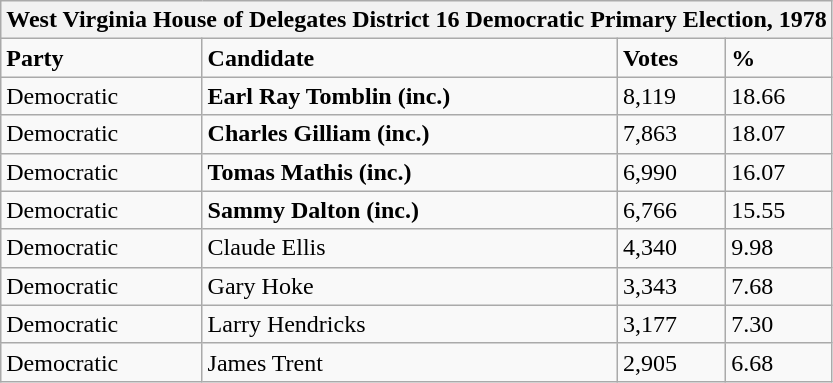<table class="wikitable">
<tr>
<th colspan="4">West Virginia House of Delegates District 16 Democratic Primary Election, 1978</th>
</tr>
<tr>
<td><strong>Party</strong></td>
<td><strong>Candidate</strong></td>
<td><strong>Votes</strong></td>
<td><strong>%</strong></td>
</tr>
<tr>
<td>Democratic</td>
<td><strong>Earl Ray Tomblin (inc.)</strong></td>
<td>8,119</td>
<td>18.66</td>
</tr>
<tr>
<td>Democratic</td>
<td><strong>Charles Gilliam (inc.)</strong></td>
<td>7,863</td>
<td>18.07</td>
</tr>
<tr>
<td>Democratic</td>
<td><strong>Tomas Mathis (inc.)</strong></td>
<td>6,990</td>
<td>16.07</td>
</tr>
<tr>
<td>Democratic</td>
<td><strong>Sammy Dalton (inc.)</strong></td>
<td>6,766</td>
<td>15.55</td>
</tr>
<tr>
<td>Democratic</td>
<td>Claude Ellis</td>
<td>4,340</td>
<td>9.98</td>
</tr>
<tr>
<td>Democratic</td>
<td>Gary Hoke</td>
<td>3,343</td>
<td>7.68</td>
</tr>
<tr>
<td>Democratic</td>
<td>Larry Hendricks</td>
<td>3,177</td>
<td>7.30</td>
</tr>
<tr>
<td>Democratic</td>
<td>James Trent</td>
<td>2,905</td>
<td>6.68</td>
</tr>
</table>
